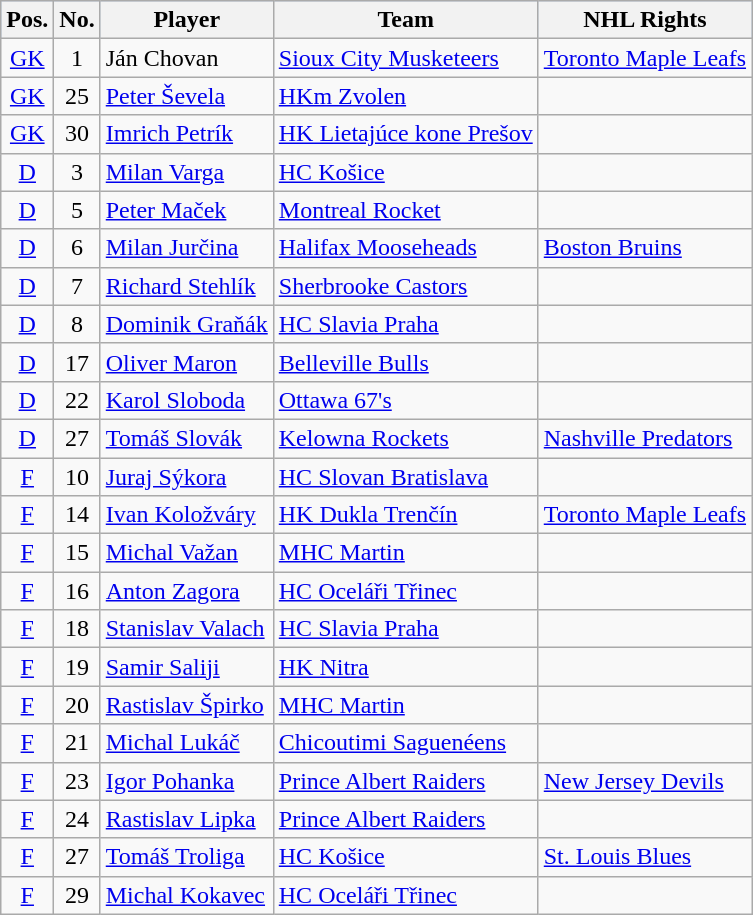<table class="wikitable sortable">
<tr style="background:#aad0ff;">
<th>Pos.</th>
<th>No.</th>
<th>Player</th>
<th>Team</th>
<th>NHL Rights</th>
</tr>
<tr>
<td style="text-align:center;"><a href='#'>GK</a></td>
<td style="text-align:center;">1</td>
<td>Ján Chovan</td>
<td> <a href='#'>Sioux City Musketeers</a></td>
<td><a href='#'>Toronto Maple Leafs</a></td>
</tr>
<tr>
<td style="text-align:center;"><a href='#'>GK</a></td>
<td style="text-align:center;">25</td>
<td><a href='#'>Peter Ševela</a></td>
<td> <a href='#'>HKm Zvolen</a></td>
<td></td>
</tr>
<tr>
<td style="text-align:center;"><a href='#'>GK</a></td>
<td style="text-align:center;">30</td>
<td><a href='#'>Imrich Petrík</a></td>
<td> <a href='#'>HK Lietajúce kone Prešov</a></td>
<td></td>
</tr>
<tr>
<td style="text-align:center;"><a href='#'>D</a></td>
<td style="text-align:center;">3</td>
<td><a href='#'>Milan Varga</a></td>
<td> <a href='#'>HC Košice</a></td>
<td></td>
</tr>
<tr>
<td style="text-align:center;"><a href='#'>D</a></td>
<td style="text-align:center;">5</td>
<td><a href='#'>Peter Maček</a></td>
<td> <a href='#'>Montreal Rocket</a></td>
<td></td>
</tr>
<tr>
<td style="text-align:center;"><a href='#'>D</a></td>
<td style="text-align:center;">6</td>
<td><a href='#'>Milan Jurčina</a></td>
<td> <a href='#'>Halifax Mooseheads</a></td>
<td><a href='#'>Boston Bruins</a></td>
</tr>
<tr>
<td style="text-align:center;"><a href='#'>D</a></td>
<td style="text-align:center;">7</td>
<td><a href='#'>Richard Stehlík</a></td>
<td> <a href='#'>Sherbrooke Castors</a></td>
<td></td>
</tr>
<tr>
<td style="text-align:center;"><a href='#'>D</a></td>
<td style="text-align:center;">8</td>
<td><a href='#'>Dominik Graňák</a></td>
<td> <a href='#'>HC Slavia Praha</a></td>
<td></td>
</tr>
<tr>
<td style="text-align:center;"><a href='#'>D</a></td>
<td style="text-align:center;">17</td>
<td><a href='#'>Oliver Maron</a></td>
<td> <a href='#'>Belleville Bulls</a></td>
<td></td>
</tr>
<tr>
<td style="text-align:center;"><a href='#'>D</a></td>
<td style="text-align:center;">22</td>
<td><a href='#'>Karol Sloboda</a></td>
<td> <a href='#'>Ottawa 67's</a></td>
<td></td>
</tr>
<tr>
<td style="text-align:center;"><a href='#'>D</a></td>
<td style="text-align:center;">27</td>
<td><a href='#'>Tomáš Slovák</a></td>
<td> <a href='#'>Kelowna Rockets</a></td>
<td><a href='#'>Nashville Predators</a></td>
</tr>
<tr>
<td style="text-align:center;"><a href='#'>F</a></td>
<td style="text-align:center;">10</td>
<td><a href='#'>Juraj Sýkora</a></td>
<td> <a href='#'>HC Slovan Bratislava</a></td>
<td></td>
</tr>
<tr>
<td style="text-align:center;"><a href='#'>F</a></td>
<td style="text-align:center;">14</td>
<td><a href='#'>Ivan Koložváry</a></td>
<td> <a href='#'>HK Dukla Trenčín</a></td>
<td><a href='#'>Toronto Maple Leafs</a></td>
</tr>
<tr>
<td style="text-align:center;"><a href='#'>F</a></td>
<td style="text-align:center;">15</td>
<td><a href='#'>Michal Važan</a></td>
<td> <a href='#'>MHC Martin</a></td>
<td></td>
</tr>
<tr>
<td style="text-align:center;"><a href='#'>F</a></td>
<td style="text-align:center;">16</td>
<td><a href='#'>Anton Zagora</a></td>
<td> <a href='#'>HC Oceláři Třinec</a></td>
<td></td>
</tr>
<tr>
<td style="text-align:center;"><a href='#'>F</a></td>
<td style="text-align:center;">18</td>
<td><a href='#'>Stanislav Valach</a></td>
<td> <a href='#'>HC Slavia Praha</a></td>
<td></td>
</tr>
<tr>
<td style="text-align:center;"><a href='#'>F</a></td>
<td style="text-align:center;">19</td>
<td><a href='#'>Samir Saliji</a></td>
<td> <a href='#'>HK Nitra</a></td>
<td></td>
</tr>
<tr>
<td style="text-align:center;"><a href='#'>F</a></td>
<td style="text-align:center;">20</td>
<td><a href='#'>Rastislav Špirko</a></td>
<td> <a href='#'>MHC Martin</a></td>
<td></td>
</tr>
<tr>
<td style="text-align:center;"><a href='#'>F</a></td>
<td style="text-align:center;">21</td>
<td><a href='#'>Michal Lukáč</a></td>
<td> <a href='#'>Chicoutimi Saguenéens</a></td>
<td></td>
</tr>
<tr>
<td style="text-align:center;"><a href='#'>F</a></td>
<td style="text-align:center;">23</td>
<td><a href='#'>Igor Pohanka</a></td>
<td> <a href='#'>Prince Albert Raiders</a></td>
<td><a href='#'>New Jersey Devils</a></td>
</tr>
<tr>
<td style="text-align:center;"><a href='#'>F</a></td>
<td style="text-align:center;">24</td>
<td><a href='#'>Rastislav Lipka</a></td>
<td> <a href='#'>Prince Albert Raiders</a></td>
<td></td>
</tr>
<tr>
<td style="text-align:center;"><a href='#'>F</a></td>
<td style="text-align:center;">27</td>
<td><a href='#'>Tomáš Troliga</a></td>
<td> <a href='#'>HC Košice</a></td>
<td><a href='#'>St. Louis Blues</a></td>
</tr>
<tr>
<td style="text-align:center;"><a href='#'>F</a></td>
<td style="text-align:center;">29</td>
<td><a href='#'>Michal Kokavec</a></td>
<td> <a href='#'>HC Oceláři Třinec</a></td>
<td></td>
</tr>
</table>
